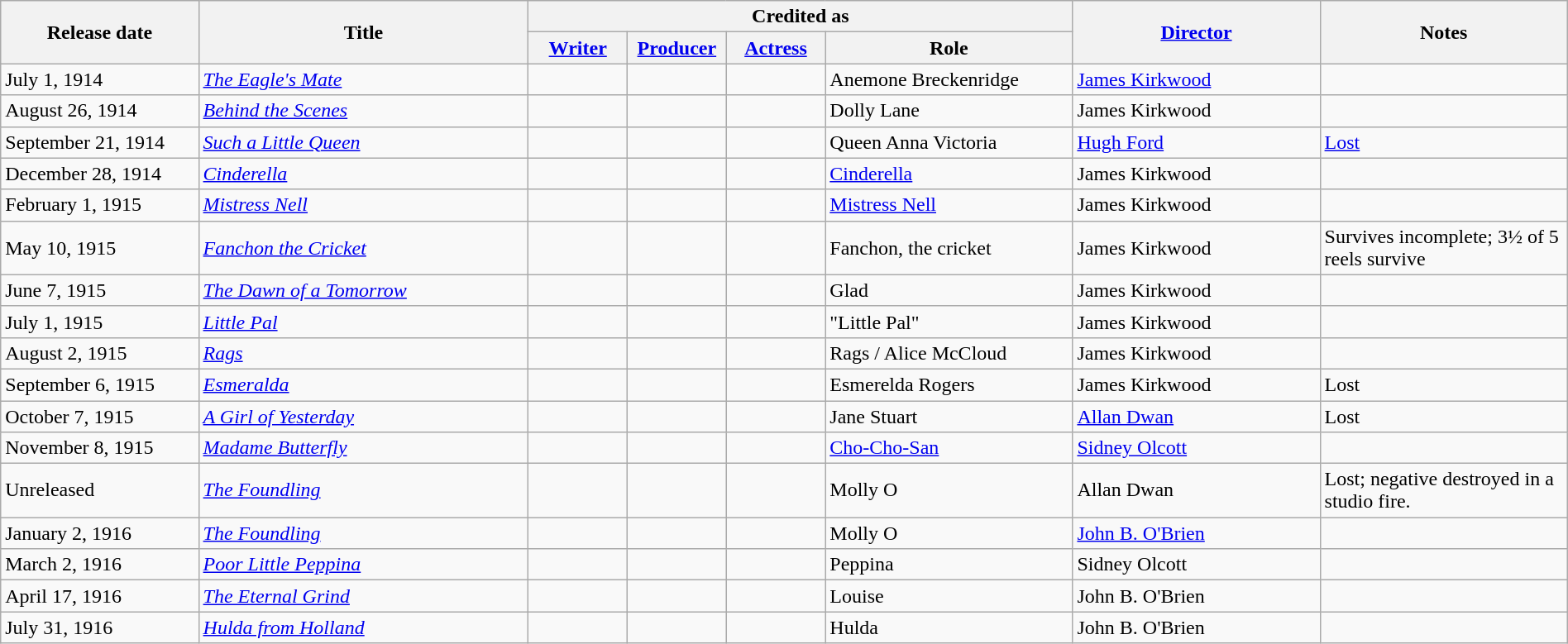<table class="wikitable sortable sticky-header-multi" style="width: 100%; margin-right: 0;">
<tr>
<th scope="col" width="12%" rowspan="2">Release date</th>
<th scope="col" width="20%" rowspan="2">Title</th>
<th scope="col" colspan="4">Credited as</th>
<th scope="col" width="15%" rowspan="2"><a href='#'>Director</a></th>
<th scope="col" width="15%" rowspan="2">Notes</th>
</tr>
<tr>
<th width="6%"><a href='#'>Writer</a></th>
<th width="6%"><a href='#'>Producer</a></th>
<th width="6%"><a href='#'>Actress</a></th>
<th width="15%">Role</th>
</tr>
<tr>
<td>July 1, 1914</td>
<td scope="row" data-sort-value="Eagle's Mate, The"><em><a href='#'>The Eagle's Mate</a></em></td>
<td></td>
<td></td>
<td></td>
<td>Anemone Breckenridge</td>
<td><a href='#'>James Kirkwood</a></td>
<td></td>
</tr>
<tr>
<td>August 26, 1914</td>
<td scope="row"><em><a href='#'>Behind the Scenes</a></em></td>
<td></td>
<td></td>
<td></td>
<td>Dolly Lane</td>
<td>James Kirkwood</td>
<td></td>
</tr>
<tr>
<td>September 21, 1914</td>
<td scope="row"><em><a href='#'>Such a Little Queen</a></em></td>
<td></td>
<td></td>
<td></td>
<td>Queen Anna Victoria</td>
<td><a href='#'>Hugh Ford</a></td>
<td><a href='#'>Lost</a></td>
</tr>
<tr>
<td>December 28, 1914</td>
<td scope="row"><em><a href='#'>Cinderella</a></em></td>
<td></td>
<td></td>
<td></td>
<td><a href='#'>Cinderella</a></td>
<td>James Kirkwood</td>
<td></td>
</tr>
<tr>
<td>February 1, 1915</td>
<td scope="row"><em><a href='#'>Mistress Nell</a></em></td>
<td></td>
<td></td>
<td></td>
<td><a href='#'>Mistress Nell</a></td>
<td>James Kirkwood</td>
<td></td>
</tr>
<tr>
<td>May 10, 1915</td>
<td scope="row"><em><a href='#'>Fanchon the Cricket</a></em></td>
<td></td>
<td></td>
<td></td>
<td>Fanchon, the cricket</td>
<td>James Kirkwood</td>
<td>Survives incomplete; 3½ of 5 reels survive</td>
</tr>
<tr>
<td>June 7, 1915</td>
<td scope="row" data-sort-value="Dawn of a Tomorrow, The"><em><a href='#'>The Dawn of a Tomorrow</a></em></td>
<td></td>
<td></td>
<td></td>
<td>Glad</td>
<td>James Kirkwood</td>
<td></td>
</tr>
<tr>
<td>July 1, 1915</td>
<td scope="row"><em><a href='#'>Little Pal</a></em></td>
<td></td>
<td></td>
<td></td>
<td>"Little Pal"</td>
<td>James Kirkwood</td>
<td></td>
</tr>
<tr>
<td>August 2, 1915</td>
<td scope="row"><em><a href='#'>Rags</a></em></td>
<td></td>
<td></td>
<td></td>
<td>Rags / Alice McCloud</td>
<td>James Kirkwood</td>
<td></td>
</tr>
<tr>
<td>September 6, 1915</td>
<td scope="row"><em><a href='#'>Esmeralda</a></em></td>
<td></td>
<td></td>
<td></td>
<td>Esmerelda Rogers</td>
<td>James Kirkwood</td>
<td>Lost</td>
</tr>
<tr>
<td>October 7, 1915</td>
<td scope="row" data-sort-value="Girl of Yesterday, A"><em><a href='#'>A Girl of Yesterday</a></em></td>
<td></td>
<td></td>
<td></td>
<td>Jane Stuart</td>
<td><a href='#'>Allan Dwan</a></td>
<td>Lost</td>
</tr>
<tr>
<td>November 8, 1915</td>
<td scope="row"><em><a href='#'>Madame Butterfly</a></em></td>
<td></td>
<td></td>
<td></td>
<td><a href='#'>Cho-Cho-San</a></td>
<td><a href='#'>Sidney Olcott</a></td>
<td></td>
</tr>
<tr>
<td>Unreleased</td>
<td scope="row" data-sort-value="Foundling, The"><em><a href='#'>The Foundling</a></em></td>
<td></td>
<td></td>
<td></td>
<td>Molly O</td>
<td>Allan Dwan</td>
<td>Lost; negative destroyed in a studio fire.</td>
</tr>
<tr>
<td>January 2, 1916</td>
<td scope="row" data-sort-value="Foundling, The"><em><a href='#'>The Foundling</a></em></td>
<td></td>
<td></td>
<td></td>
<td>Molly O</td>
<td><a href='#'>John B. O'Brien</a></td>
<td></td>
</tr>
<tr>
<td>March 2, 1916</td>
<td scope="row"><em><a href='#'>Poor Little Peppina</a></em></td>
<td></td>
<td></td>
<td></td>
<td>Peppina</td>
<td>Sidney Olcott</td>
<td></td>
</tr>
<tr>
<td>April 17, 1916</td>
<td scope="row" data-sort-value="Eternal Grind, The"><em><a href='#'>The Eternal Grind</a></em></td>
<td></td>
<td></td>
<td></td>
<td>Louise</td>
<td>John B. O'Brien</td>
<td></td>
</tr>
<tr>
<td>July 31, 1916</td>
<td scope="row"><em><a href='#'>Hulda from Holland</a></em></td>
<td></td>
<td></td>
<td></td>
<td>Hulda</td>
<td>John B. O'Brien</td>
<td></td>
</tr>
</table>
